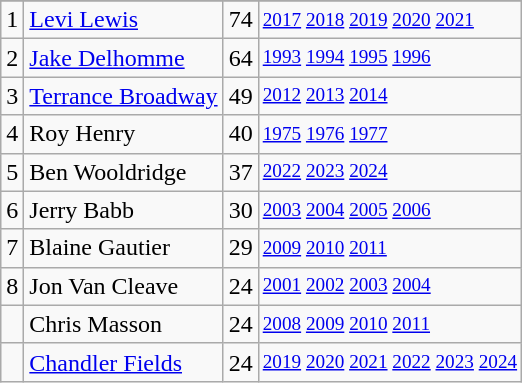<table class="wikitable">
<tr>
</tr>
<tr>
<td>1</td>
<td><a href='#'>Levi Lewis</a></td>
<td>74</td>
<td style="font-size:80%;"><a href='#'>2017</a> <a href='#'>2018</a> <a href='#'>2019</a> <a href='#'>2020</a> <a href='#'>2021</a></td>
</tr>
<tr>
<td>2</td>
<td><a href='#'>Jake Delhomme</a></td>
<td>64</td>
<td style="font-size:80%;"><a href='#'>1993</a> <a href='#'>1994</a> <a href='#'>1995</a> <a href='#'>1996</a></td>
</tr>
<tr>
<td>3</td>
<td><a href='#'>Terrance Broadway</a></td>
<td>49</td>
<td style="font-size:80%;"><a href='#'>2012</a> <a href='#'>2013</a> <a href='#'>2014</a></td>
</tr>
<tr>
<td>4</td>
<td>Roy Henry</td>
<td>40</td>
<td style="font-size:80%;"><a href='#'>1975</a> <a href='#'>1976</a> <a href='#'>1977</a></td>
</tr>
<tr>
<td>5</td>
<td>Ben Wooldridge</td>
<td>37</td>
<td style="font-size:80%;"><a href='#'>2022</a> <a href='#'>2023</a> <a href='#'>2024</a></td>
</tr>
<tr>
<td>6</td>
<td>Jerry Babb</td>
<td>30</td>
<td style="font-size:80%;"><a href='#'>2003</a> <a href='#'>2004</a> <a href='#'>2005</a> <a href='#'>2006</a></td>
</tr>
<tr>
<td>7</td>
<td>Blaine Gautier</td>
<td>29</td>
<td style="font-size:80%;"><a href='#'>2009</a> <a href='#'>2010</a> <a href='#'>2011</a></td>
</tr>
<tr>
<td>8</td>
<td>Jon Van Cleave</td>
<td>24</td>
<td style="font-size:80%;"><a href='#'>2001</a> <a href='#'>2002</a> <a href='#'>2003</a> <a href='#'>2004</a></td>
</tr>
<tr>
<td></td>
<td>Chris Masson</td>
<td>24</td>
<td style="font-size:80%;"><a href='#'>2008</a> <a href='#'>2009</a> <a href='#'>2010</a> <a href='#'>2011</a></td>
</tr>
<tr>
<td></td>
<td><a href='#'>Chandler Fields</a></td>
<td>24</td>
<td style="font-size:80%;"><a href='#'>2019</a> <a href='#'>2020</a> <a href='#'>2021</a> <a href='#'>2022</a> <a href='#'>2023</a> <a href='#'>2024</a></td>
</tr>
</table>
